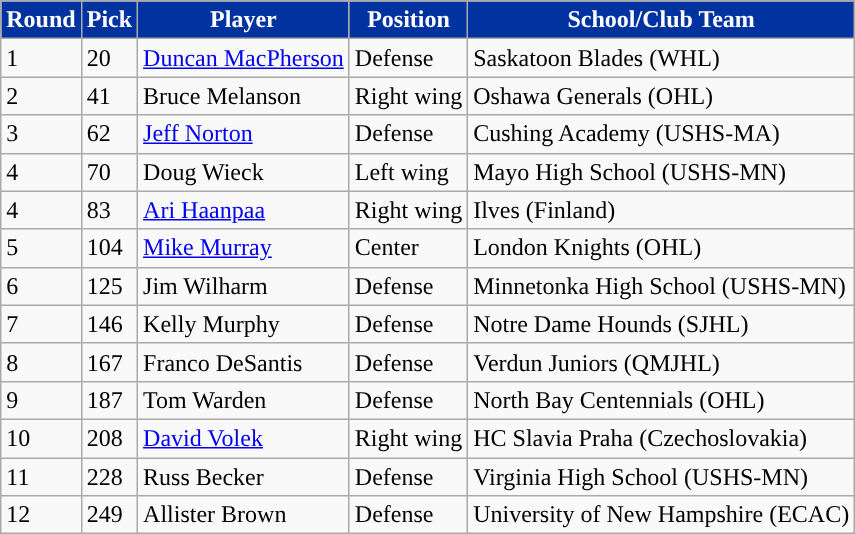<table class="wikitable">
<tr>
<th style="color:white; background:#0033a0; ">Round</th>
<th style="color:white; background:#0033a0; ">Pick</th>
<th style="color:white; background:#0033a0; ">Player</th>
<th style="color:white; background:#0033a0; ">Position</th>
<th style="color:white; background:#0033a0; ">School/Club Team</th>
</tr>
<tr>
<td>1</td>
<td>20</td>
<td><a href='#'>Duncan MacPherson</a></td>
<td>Defense</td>
<td>Saskatoon Blades (WHL)</td>
</tr>
<tr>
<td>2</td>
<td>41</td>
<td>Bruce Melanson</td>
<td>Right wing</td>
<td>Oshawa Generals (OHL)</td>
</tr>
<tr>
<td>3</td>
<td>62</td>
<td><a href='#'>Jeff Norton</a></td>
<td>Defense</td>
<td>Cushing Academy (USHS-MA)</td>
</tr>
<tr>
<td>4</td>
<td>70</td>
<td>Doug Wieck</td>
<td>Left wing</td>
<td>Mayo High School (USHS-MN)</td>
</tr>
<tr>
<td>4</td>
<td>83</td>
<td><a href='#'>Ari Haanpaa</a></td>
<td>Right wing</td>
<td>Ilves (Finland)</td>
</tr>
<tr>
<td>5</td>
<td>104</td>
<td><a href='#'>Mike Murray</a></td>
<td>Center</td>
<td>London Knights (OHL)</td>
</tr>
<tr>
<td>6</td>
<td>125</td>
<td>Jim Wilharm</td>
<td>Defense</td>
<td>Minnetonka High School (USHS-MN)</td>
</tr>
<tr>
<td>7</td>
<td>146</td>
<td>Kelly Murphy</td>
<td>Defense</td>
<td>Notre Dame Hounds (SJHL)</td>
</tr>
<tr>
<td>8</td>
<td>167</td>
<td>Franco DeSantis</td>
<td>Defense</td>
<td>Verdun Juniors (QMJHL)</td>
</tr>
<tr>
<td>9</td>
<td>187</td>
<td>Tom Warden</td>
<td>Defense</td>
<td>North Bay Centennials (OHL)</td>
</tr>
<tr>
<td>10</td>
<td>208</td>
<td><a href='#'>David Volek</a></td>
<td>Right wing</td>
<td>HC Slavia Praha (Czechoslovakia)</td>
</tr>
<tr>
<td>11</td>
<td>228</td>
<td>Russ Becker</td>
<td>Defense</td>
<td>Virginia High School (USHS-MN)</td>
</tr>
<tr>
<td>12</td>
<td>249</td>
<td>Allister Brown</td>
<td>Defense</td>
<td>University of New Hampshire (ECAC)</td>
</tr>
</table>
